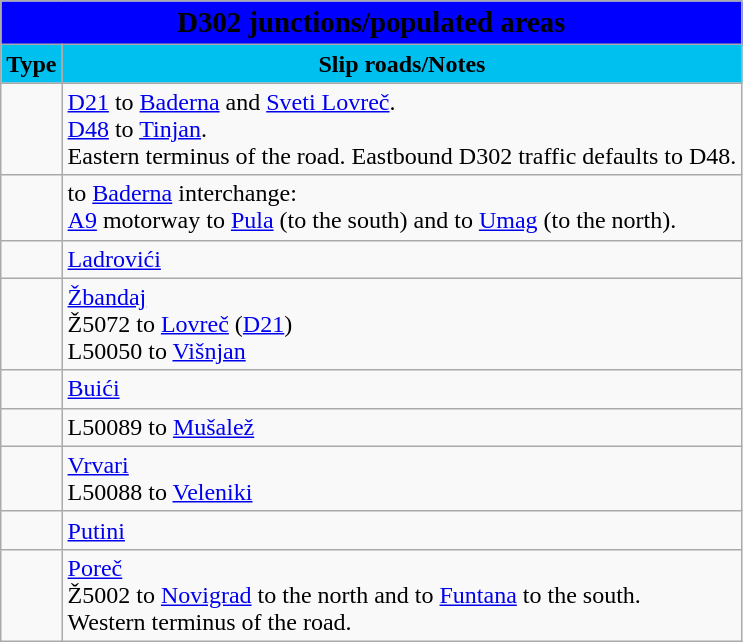<table class="wikitable">
<tr>
<td colspan=2 bgcolor=blue align=center style=margin-top:15><span><big><strong>D302 junctions/populated areas</strong></big></span></td>
</tr>
<tr>
<td align=center bgcolor=00c0f0><strong>Type</strong></td>
<td align=center bgcolor=00c0f0><strong>Slip roads/Notes</strong></td>
</tr>
<tr>
<td></td>
<td> <a href='#'>D21</a> to <a href='#'>Baderna</a> and <a href='#'>Sveti Lovreč</a>.<br> <a href='#'>D48</a> to <a href='#'>Tinjan</a>.<br>Eastern terminus of the road. Eastbound D302 traffic defaults to D48.</td>
</tr>
<tr>
<td></td>
<td>to <a href='#'>Baderna</a> interchange:<br> <a href='#'>A9</a> motorway to <a href='#'>Pula</a> (to the south) and to <a href='#'>Umag</a> (to the north).</td>
</tr>
<tr>
<td></td>
<td><a href='#'>Ladrovići</a></td>
</tr>
<tr>
<td></td>
<td><a href='#'>Žbandaj</a><br>Ž5072 to <a href='#'>Lovreč</a> (<a href='#'>D21</a>)<br>L50050 to <a href='#'>Višnjan</a></td>
</tr>
<tr>
<td></td>
<td><a href='#'>Buići</a></td>
</tr>
<tr>
<td></td>
<td>L50089 to <a href='#'>Mušalež</a></td>
</tr>
<tr>
<td></td>
<td><a href='#'>Vrvari</a><br>L50088 to <a href='#'>Veleniki</a></td>
</tr>
<tr>
<td></td>
<td><a href='#'>Putini</a></td>
</tr>
<tr>
<td></td>
<td><a href='#'>Poreč</a><br>Ž5002 to <a href='#'>Novigrad</a> to the north and to <a href='#'>Funtana</a> to the south.<br>Western terminus of the road.</td>
</tr>
</table>
